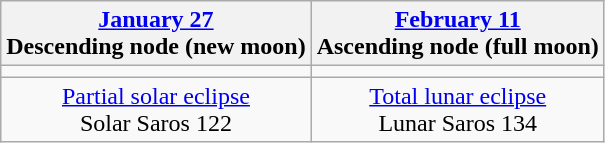<table class="wikitable">
<tr>
<th><a href='#'>January 27</a><br>Descending node (new moon)<br></th>
<th><a href='#'>February 11</a><br>Ascending node (full moon)<br></th>
</tr>
<tr>
<td></td>
<td></td>
</tr>
<tr align=center>
<td><a href='#'>Partial solar eclipse</a><br>Solar Saros 122</td>
<td><a href='#'>Total lunar eclipse</a><br>Lunar Saros 134</td>
</tr>
</table>
